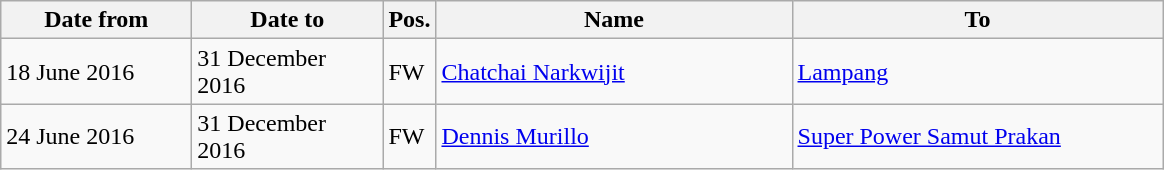<table class="wikitable">
<tr>
<th width="120">Date from</th>
<th width="120">Date to</th>
<th>Pos.</th>
<th width="230">Name</th>
<th width="240">To</th>
</tr>
<tr>
<td>18 June 2016</td>
<td>31 December 2016</td>
<td>FW</td>
<td> <a href='#'>Chatchai Narkwijit</a></td>
<td> <a href='#'>Lampang</a></td>
</tr>
<tr>
<td>24 June 2016</td>
<td>31 December 2016</td>
<td>FW</td>
<td> <a href='#'>Dennis Murillo</a></td>
<td> <a href='#'>Super Power Samut Prakan</a></td>
</tr>
</table>
